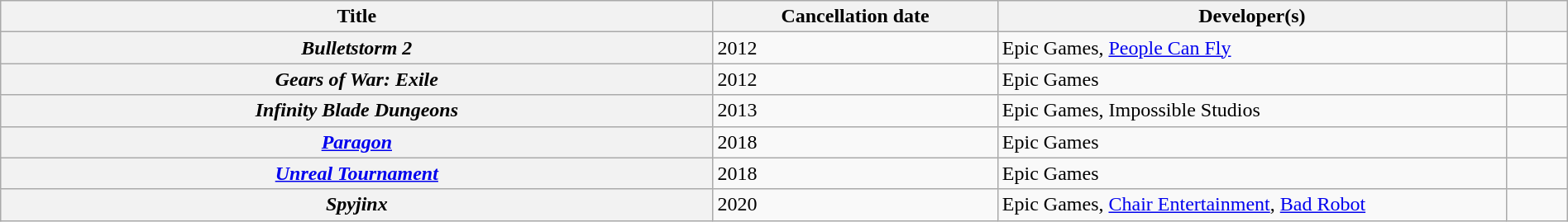<table class="wikitable sortable plainrowheaders" style="width: 100%">
<tr>
<th style="width:35%" scope="col">Title</th>
<th style="width:14%" scope="col">Cancellation date</th>
<th style="width:25%" scope="col">Developer(s)</th>
<th style="width:3%" scope="col" class="unsortable"></th>
</tr>
<tr>
<th scope="row" style="text-align:center;"><strong><em>Bulletstorm 2</em></strong></th>
<td>2012</td>
<td>Epic Games, <a href='#'>People Can Fly</a></td>
<td style="text-align:center;"></td>
</tr>
<tr>
<th scope="row" style="text-align:center;"><strong><em>Gears of War: Exile</em></strong></th>
<td>2012</td>
<td>Epic Games</td>
<td style="text-align:center;"></td>
</tr>
<tr>
<th scope="row" style="text-align:center;"><strong><em>Infinity Blade Dungeons</em></strong></th>
<td>2013</td>
<td>Epic Games, Impossible Studios</td>
<td style="text-align:center;"></td>
</tr>
<tr>
<th scope="row" style="text-align:center;"><strong><em><a href='#'>Paragon</a></em></strong></th>
<td>2018</td>
<td>Epic Games</td>
<td style="text-align:center;"></td>
</tr>
<tr>
<th scope="row" style="text-align:center;"><strong><em><a href='#'>Unreal Tournament</a></em></strong></th>
<td>2018</td>
<td>Epic Games</td>
<td style="text-align:center;"></td>
</tr>
<tr>
<th scope="row" style="text-align:center;"><strong><em>Spyjinx</em></strong></th>
<td>2020</td>
<td>Epic Games, <a href='#'>Chair Entertainment</a>, <a href='#'>Bad Robot</a></td>
<td style="text-align:center;"></td>
</tr>
</table>
